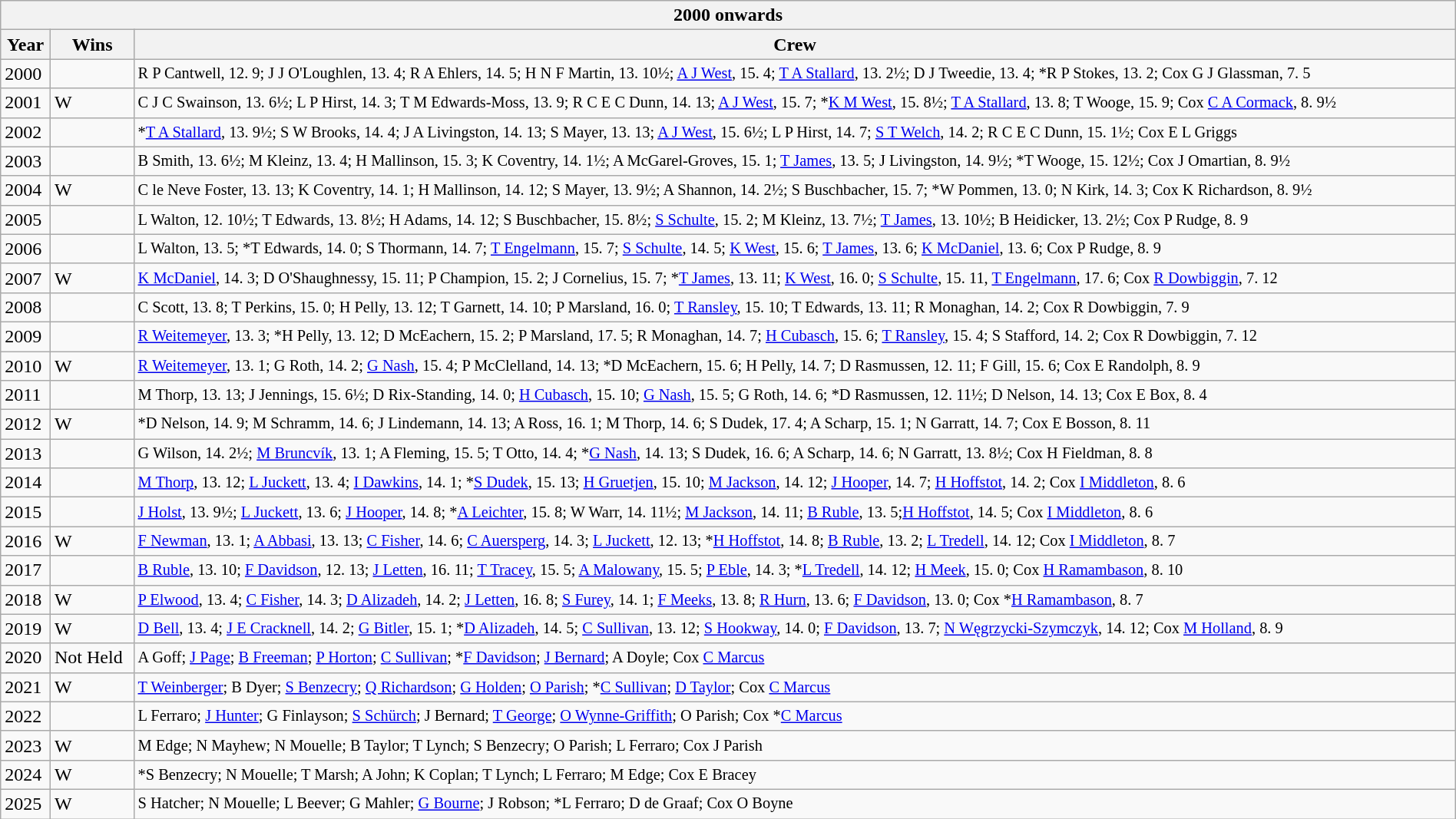<table class="wikitable" style="width:100%;">
<tr>
<th colspan="3">2000 onwards</th>
</tr>
<tr>
<th>Year</th>
<th>Wins</th>
<th>Crew</th>
</tr>
<tr>
<td>2000</td>
<td></td>
<td style="font-size:85%">R P Cantwell, 12. 9; J J O'Loughlen, 13. 4; R A Ehlers, 14. 5; H N F Martin, 13. 10½; <a href='#'>A J West</a>, 15. 4; <a href='#'>T A Stallard</a>, 13. 2½; D J Tweedie, 13. 4; *R P Stokes, 13. 2; Cox G J Glassman, 7. 5</td>
</tr>
<tr>
<td>2001</td>
<td>W</td>
<td style="font-size:85%">C J C Swainson, 13. 6½; L P Hirst, 14. 3; T M Edwards-Moss, 13. 9; R C E C Dunn, 14. 13; <a href='#'>A J West</a>, 15. 7; *<a href='#'>K M West</a>, 15. 8½; <a href='#'>T A Stallard</a>, 13. 8; T Wooge, 15. 9; Cox <a href='#'>C A Cormack</a>, 8. 9½</td>
</tr>
<tr>
<td>2002</td>
<td></td>
<td style="font-size:85%">*<a href='#'>T A Stallard</a>, 13. 9½; S W Brooks, 14. 4; J A Livingston, 14. 13; S Mayer, 13. 13; <a href='#'>A J West</a>, 15. 6½; L P Hirst, 14. 7; <a href='#'>S T Welch</a>, 14. 2; R C E C Dunn, 15. 1½; Cox E L Griggs</td>
</tr>
<tr>
<td>2003</td>
<td></td>
<td style="font-size:85%">B Smith, 13. 6½; M Kleinz, 13. 4; H Mallinson, 15. 3; K Coventry, 14. 1½; A McGarel-Groves, 15. 1; <a href='#'>T James</a>, 13. 5; J Livingston, 14. 9½; *T Wooge, 15. 12½; Cox J Omartian, 8. 9½</td>
</tr>
<tr>
<td>2004</td>
<td>W</td>
<td style="font-size:85%">C le Neve Foster, 13. 13; K Coventry, 14. 1; H Mallinson, 14. 12; S Mayer, 13. 9½; A Shannon, 14. 2½; S Buschbacher, 15. 7; *W Pommen, 13. 0; N Kirk, 14. 3; Cox K Richardson, 8. 9½</td>
</tr>
<tr>
<td>2005</td>
<td></td>
<td style="font-size:85%">L Walton, 12. 10½; T Edwards, 13. 8½; H Adams, 14. 12; S Buschbacher, 15. 8½; <a href='#'>S Schulte</a>, 15. 2; M Kleinz, 13. 7½; <a href='#'>T James</a>, 13. 10½; B Heidicker, 13. 2½; Cox P Rudge, 8. 9</td>
</tr>
<tr>
<td>2006</td>
<td></td>
<td style="font-size:85%">L Walton, 13. 5; *T Edwards, 14. 0; S Thormann, 14. 7; <a href='#'>T Engelmann</a>, 15. 7; <a href='#'>S Schulte</a>, 14. 5; <a href='#'>K West</a>, 15. 6; <a href='#'>T James</a>, 13. 6; <a href='#'>K McDaniel</a>, 13. 6; Cox P Rudge, 8. 9</td>
</tr>
<tr>
<td>2007</td>
<td>W</td>
<td style="font-size:85%"><a href='#'>K McDaniel</a>, 14. 3; D O'Shaughnessy, 15. 11; P Champion, 15. 2; J Cornelius, 15. 7; *<a href='#'>T James</a>, 13. 11; <a href='#'>K West</a>, 16. 0; <a href='#'>S Schulte</a>, 15. 11, <a href='#'>T Engelmann</a>, 17. 6; Cox <a href='#'>R Dowbiggin</a>, 7. 12</td>
</tr>
<tr>
<td>2008</td>
<td></td>
<td style="font-size:85%">C Scott, 13. 8; T Perkins, 15. 0; H Pelly, 13. 12; T Garnett, 14. 10; P Marsland, 16. 0; <a href='#'>T Ransley</a>, 15. 10; T Edwards, 13. 11; R Monaghan, 14. 2; Cox R Dowbiggin, 7. 9</td>
</tr>
<tr>
<td>2009</td>
<td></td>
<td style="font-size:85%"><a href='#'>R Weitemeyer</a>, 13. 3; *H Pelly, 13. 12; D McEachern, 15. 2; P Marsland, 17. 5; R Monaghan, 14. 7; <a href='#'>H Cubasch</a>, 15. 6; <a href='#'>T Ransley</a>, 15. 4; S Stafford, 14. 2; Cox R Dowbiggin, 7. 12</td>
</tr>
<tr>
<td>2010</td>
<td>W</td>
<td style="font-size:85%"><a href='#'>R Weitemeyer</a>, 13. 1; G Roth, 14. 2; <a href='#'>G Nash</a>, 15. 4; P McClelland, 14. 13; *D McEachern, 15. 6; H Pelly, 14. 7; D Rasmussen, 12. 11; F Gill, 15. 6; Cox E Randolph, 8. 9</td>
</tr>
<tr>
<td>2011</td>
<td></td>
<td style="font-size:85%">M Thorp, 13. 13; J Jennings, 15. 6½; D Rix-Standing, 14. 0; <a href='#'>H Cubasch</a>, 15. 10; <a href='#'>G Nash</a>, 15. 5; G Roth, 14. 6; *D Rasmussen, 12. 11½; D Nelson, 14. 13; Cox E Box, 8. 4</td>
</tr>
<tr>
<td>2012</td>
<td>W</td>
<td style="font-size:85%">*D Nelson, 14. 9; M Schramm, 14. 6; J Lindemann, 14. 13; A Ross, 16. 1; M Thorp, 14. 6; S Dudek, 17. 4; A Scharp, 15. 1; N Garratt, 14. 7; Cox E Bosson, 8. 11</td>
</tr>
<tr>
<td>2013</td>
<td></td>
<td style="font-size:85%">G Wilson, 14. 2½; <a href='#'>M Bruncvík</a>, 13. 1; A Fleming, 15. 5; T Otto, 14. 4; *<a href='#'>G Nash</a>, 14. 13; S Dudek, 16. 6; A Scharp, 14. 6; N Garratt, 13. 8½; Cox H Fieldman, 8. 8</td>
</tr>
<tr>
<td>2014</td>
<td></td>
<td style="font-size:85%"><a href='#'>M Thorp</a>, 13. 12; <a href='#'>L Juckett</a>, 13. 4; <a href='#'>I Dawkins</a>, 14. 1; *<a href='#'>S Dudek</a>, 15. 13; <a href='#'>H Gruetjen</a>, 15. 10; <a href='#'>M Jackson</a>, 14. 12; <a href='#'>J Hooper</a>, 14. 7; <a href='#'>H Hoffstot</a>, 14. 2; Cox <a href='#'>I Middleton</a>, 8. 6</td>
</tr>
<tr>
<td>2015</td>
<td></td>
<td style="font-size:85%"><a href='#'>J Holst</a>, 13. 9½; <a href='#'>L Juckett</a>, 13. 6; <a href='#'>J Hooper</a>, 14. 8; *<a href='#'>A Leichter</a>, 15. 8; W Warr, 14. 11½; <a href='#'>M Jackson</a>, 14. 11; <a href='#'>B Ruble</a>, 13. 5;<a href='#'>H Hoffstot</a>, 14. 5; Cox <a href='#'>I Middleton</a>, 8. 6</td>
</tr>
<tr>
<td>2016</td>
<td>W</td>
<td style="font-size:85%"><a href='#'>F Newman</a>, 13. 1; <a href='#'>A Abbasi</a>, 13. 13; <a href='#'>C Fisher</a>, 14. 6; <a href='#'>C Auersperg</a>, 14. 3; <a href='#'>L Juckett</a>, 12. 13; *<a href='#'>H Hoffstot</a>, 14. 8; <a href='#'>B Ruble</a>, 13. 2; <a href='#'>L Tredell</a>, 14. 12; Cox <a href='#'>I Middleton</a>, 8. 7</td>
</tr>
<tr>
<td>2017</td>
<td></td>
<td style="font-size:85%"><a href='#'>B Ruble</a>, 13. 10; <a href='#'>F Davidson</a>, 12. 13; <a href='#'>J Letten</a>, 16. 11; <a href='#'>T Tracey</a>, 15. 5; <a href='#'>A Malowany</a>, 15. 5; <a href='#'>P Eble</a>, 14. 3; *<a href='#'>L Tredell</a>, 14. 12; <a href='#'>H Meek</a>, 15. 0; Cox <a href='#'>H Ramambason</a>, 8. 10</td>
</tr>
<tr>
<td>2018</td>
<td>W</td>
<td style="font-size:85%"><a href='#'>P Elwood</a>, 13. 4; <a href='#'>C Fisher</a>, 14. 3; <a href='#'>D Alizadeh</a>, 14. 2; <a href='#'>J Letten</a>, 16. 8; <a href='#'>S Furey</a>, 14. 1; <a href='#'>F Meeks</a>, 13. 8; <a href='#'>R Hurn</a>, 13. 6; <a href='#'>F Davidson</a>, 13. 0; Cox *<a href='#'>H Ramambason</a>, 8. 7</td>
</tr>
<tr>
<td>2019</td>
<td>W</td>
<td style="font-size:85%"><a href='#'>D Bell</a>, 13. 4; <a href='#'>J E Cracknell</a>, 14. 2; <a href='#'>G Bitler</a>, 15. 1; *<a href='#'>D Alizadeh</a>, 14. 5; <a href='#'>C Sullivan</a>, 13. 12; <a href='#'>S Hookway</a>, 14. 0; <a href='#'>F Davidson</a>, 13. 7; <a href='#'>N Węgrzycki-Szymczyk</a>, 14. 12; Cox <a href='#'>M Holland</a>, 8. 9</td>
</tr>
<tr>
<td>2020</td>
<td>Not Held</td>
<td style="font-size:85%">A Goff; <a href='#'>J Page</a>; <a href='#'>B Freeman</a>; <a href='#'>P Horton</a>; <a href='#'>C Sullivan</a>; *<a href='#'>F Davidson</a>; <a href='#'>J Bernard</a>; A Doyle; Cox <a href='#'>C Marcus</a></td>
</tr>
<tr>
<td>2021</td>
<td>W</td>
<td style="font-size:85%"><a href='#'>T Weinberger</a>; B Dyer; <a href='#'>S Benzecry</a>; <a href='#'>Q Richardson</a>; <a href='#'>G Holden</a>; <a href='#'>O Parish</a>; *<a href='#'>C Sullivan</a>; <a href='#'>D Taylor</a>; Cox <a href='#'>C Marcus</a></td>
</tr>
<tr>
<td>2022</td>
<td></td>
<td style="font-size:85%">L Ferraro; <a href='#'>J Hunter</a>; G Finlayson; <a href='#'>S Schürch</a>; J Bernard; <a href='#'>T George</a>; <a href='#'>O Wynne-Griffith</a>; O Parish; Cox *<a href='#'>C Marcus</a></td>
</tr>
<tr>
<td>2023</td>
<td>W</td>
<td style="font-size:85%">M Edge; N Mayhew; N Mouelle; B Taylor; T Lynch; S Benzecry; O Parish; L Ferraro; Cox J Parish</td>
</tr>
<tr>
<td>2024</td>
<td>W</td>
<td style="font-size:85%">*S Benzecry; N Mouelle; T Marsh; A John; K Coplan; T Lynch; L Ferraro; M Edge; Cox E Bracey</td>
</tr>
<tr>
<td>2025</td>
<td>W</td>
<td style="font-size:85%">S Hatcher; N Mouelle; L Beever; G Mahler; <a href='#'>G Bourne</a>; J Robson; *L Ferraro; D de Graaf; Cox O Boyne</td>
</tr>
</table>
